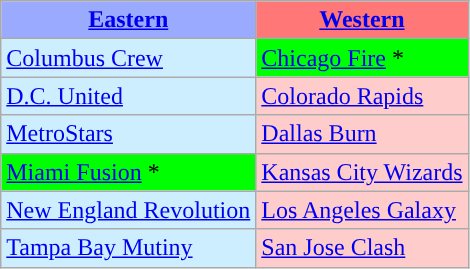<table class="wikitable">
<tr>
<th style="background-color: #9AF;"><a href='#'>Eastern</a></th>
<th style="background-color: #F77;"><a href='#'>Western</a></th>
</tr>
<tr>
<td style="background-color: #CEF;"><a href='#'>Columbus Crew</a></td>
<td style="background-color: #0F0;"><a href='#'>Chicago Fire</a> *</td>
</tr>
<tr>
<td style="background-color: #CEF;"><a href='#'>D.C. United</a></td>
<td style="background-color: #FCC;"><a href='#'>Colorado Rapids</a></td>
</tr>
<tr>
<td style="background-color: #CEF;"><a href='#'>MetroStars</a></td>
<td style="background-color: #FCC;"><a href='#'>Dallas Burn</a></td>
</tr>
<tr>
<td style="background-color: #0F0;"><a href='#'>Miami Fusion</a> *</td>
<td style="background-color: #FCC;"><a href='#'>Kansas City Wizards</a></td>
</tr>
<tr>
<td style="background-color: #CEF;"><a href='#'>New England Revolution</a></td>
<td style="background-color: #FCC;"><a href='#'>Los Angeles Galaxy</a></td>
</tr>
<tr>
<td style="background-color: #CEF;"><a href='#'>Tampa Bay Mutiny</a></td>
<td style="background-color: #FCC;"><a href='#'>San Jose Clash</a></td>
</tr>
</table>
